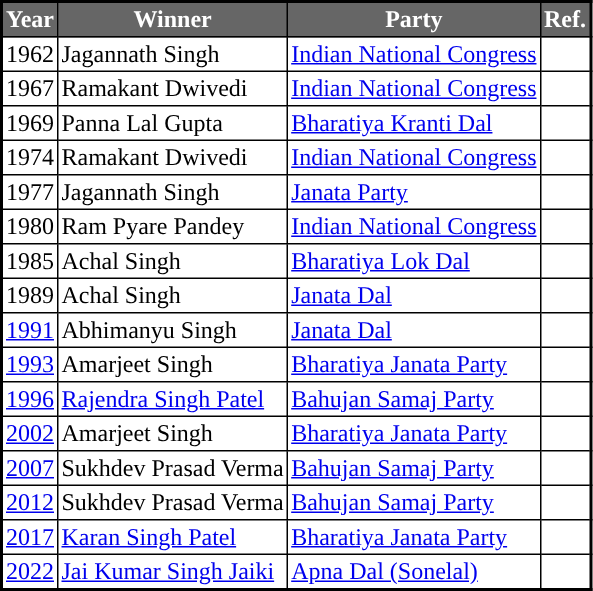<table class="sortable" cellpadding="2" cellspacing="0" border="1" style="border-collapse: collapse; border: 2px #000000 solid;">
<tr>
<th style="background-color:#666666; color:white">Year</th>
<th style="background-color:#666666; color:white">Winner</th>
<th style="background-color:#666666; color:white">Party</th>
<th style="background-color:#666666; color:white">Ref.</th>
</tr>
<tr>
<td>1962</td>
<td>Jagannath Singh</td>
<td><a href='#'>Indian National Congress</a></td>
<td></td>
</tr>
<tr>
<td>1967</td>
<td>Ramakant Dwivedi</td>
<td><a href='#'>Indian National Congress</a></td>
<td></td>
</tr>
<tr>
<td>1969</td>
<td>Panna Lal Gupta</td>
<td><a href='#'>Bharatiya Kranti Dal</a></td>
<td></td>
</tr>
<tr>
<td>1974</td>
<td>Ramakant Dwivedi</td>
<td><a href='#'>Indian National Congress</a></td>
<td></td>
</tr>
<tr>
<td>1977</td>
<td>Jagannath Singh</td>
<td><a href='#'>Janata Party</a></td>
<td></td>
</tr>
<tr>
<td>1980</td>
<td>Ram Pyare Pandey</td>
<td><a href='#'>Indian National Congress</a></td>
<td></td>
</tr>
<tr>
<td>1985</td>
<td>Achal Singh</td>
<td><a href='#'>Bharatiya Lok Dal</a></td>
<td></td>
</tr>
<tr>
<td>1989</td>
<td>Achal Singh</td>
<td><a href='#'>Janata Dal</a></td>
<td></td>
</tr>
<tr>
<td><a href='#'>1991</a></td>
<td>Abhimanyu Singh</td>
<td><a href='#'>Janata Dal</a></td>
<td></td>
</tr>
<tr>
<td><a href='#'>1993</a></td>
<td>Amarjeet Singh</td>
<td><a href='#'>Bharatiya Janata Party</a></td>
<td></td>
</tr>
<tr>
<td><a href='#'>1996</a></td>
<td><a href='#'>Rajendra Singh Patel</a></td>
<td><a href='#'>Bahujan Samaj Party</a></td>
<td></td>
</tr>
<tr>
<td><a href='#'>2002</a></td>
<td>Amarjeet Singh</td>
<td><a href='#'>Bharatiya Janata Party</a></td>
<td></td>
</tr>
<tr>
<td><a href='#'>2007</a></td>
<td>Sukhdev Prasad Verma</td>
<td><a href='#'>Bahujan Samaj Party</a></td>
<td></td>
</tr>
<tr>
<td><a href='#'>2012</a></td>
<td>Sukhdev Prasad Verma</td>
<td><a href='#'>Bahujan Samaj Party</a></td>
<td></td>
</tr>
<tr>
<td><a href='#'>2017</a></td>
<td><a href='#'>Karan Singh Patel</a></td>
<td><a href='#'>Bharatiya Janata Party</a></td>
<td></td>
</tr>
<tr>
<td><a href='#'>2022</a></td>
<td><a href='#'>Jai Kumar Singh Jaiki</a></td>
<td><a href='#'>Apna Dal (Sonelal)</a></td>
<td></td>
</tr>
</table>
